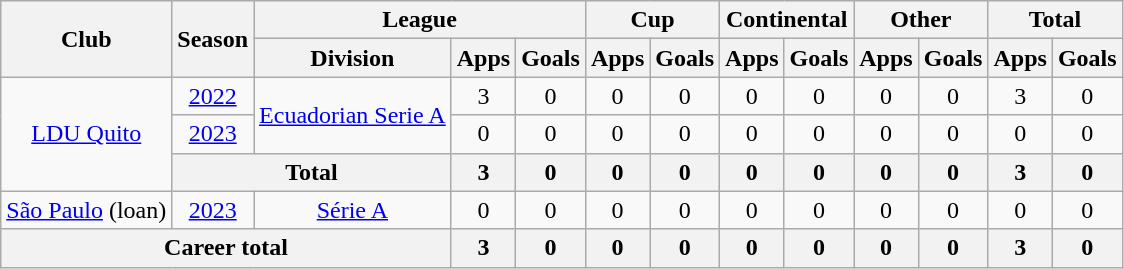<table class=wikitable style=text-align:center>
<tr>
<th rowspan=2>Club</th>
<th rowspan=2>Season</th>
<th colspan=3>League</th>
<th colspan=2>Cup</th>
<th colspan=2>Continental</th>
<th colspan=2>Other</th>
<th colspan=2>Total</th>
</tr>
<tr>
<th>Division</th>
<th>Apps</th>
<th>Goals</th>
<th>Apps</th>
<th>Goals</th>
<th>Apps</th>
<th>Goals</th>
<th>Apps</th>
<th>Goals</th>
<th>Apps</th>
<th>Goals</th>
</tr>
<tr>
<td rowspan="3"><a href='#'>LDU Quito</a></td>
<td><a href='#'>2022</a></td>
<td rowspan="2"><a href='#'>Ecuadorian Serie A</a></td>
<td>3</td>
<td>0</td>
<td>0</td>
<td>0</td>
<td>0</td>
<td>0</td>
<td>0</td>
<td>0</td>
<td>3</td>
<td>0</td>
</tr>
<tr>
<td><a href='#'>2023</a></td>
<td>0</td>
<td>0</td>
<td>0</td>
<td>0</td>
<td>0</td>
<td>0</td>
<td>0</td>
<td>0</td>
<td>0</td>
<td>0</td>
</tr>
<tr>
<th colspan=2>Total</th>
<th>3</th>
<th>0</th>
<th>0</th>
<th>0</th>
<th>0</th>
<th>0</th>
<th>0</th>
<th>0</th>
<th>3</th>
<th>0</th>
</tr>
<tr>
<td><a href='#'>São Paulo</a> (loan)</td>
<td><a href='#'>2023</a></td>
<td><a href='#'>Série A</a></td>
<td>0</td>
<td>0</td>
<td>0</td>
<td>0</td>
<td>0</td>
<td>0</td>
<td>0</td>
<td>0</td>
<td>0</td>
<td>0</td>
</tr>
<tr>
<th colspan=3>Career total</th>
<th>3</th>
<th>0</th>
<th>0</th>
<th>0</th>
<th>0</th>
<th>0</th>
<th>0</th>
<th>0</th>
<th>3</th>
<th>0</th>
</tr>
</table>
